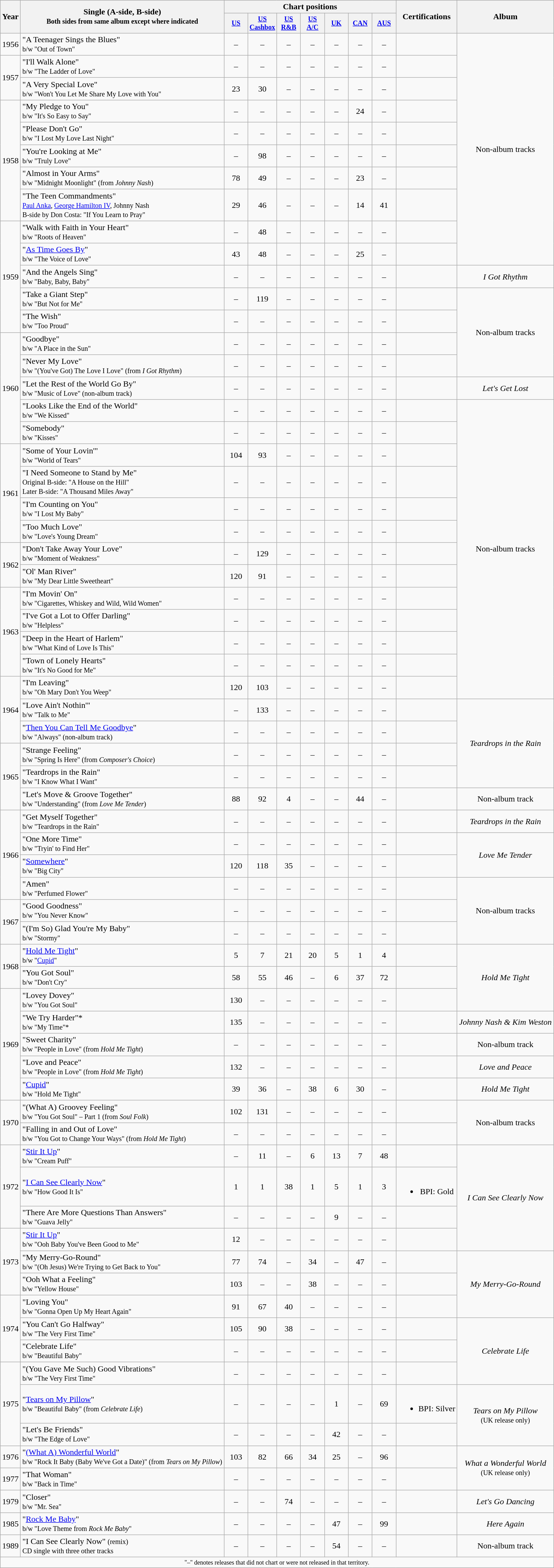<table class="wikitable" style="text-align:center;">
<tr>
<th rowspan="2">Year</th>
<th rowspan="2">Single (A-side, B-side)<br><small>Both sides from same album except where indicated</small></th>
<th colspan="7">Chart positions</th>
<th rowspan="2">Certifications</th>
<th rowspan="2">Album</th>
</tr>
<tr style="font-size:smaller;">
<th style="width:40px;"><a href='#'>US</a><br></th>
<th style="width:40px;"><a href='#'>US<br>Cashbox</a><br></th>
<th style="width:40px;"><a href='#'>US<br>R&B</a><br></th>
<th style="width:40px;"><a href='#'>US<br>A/C</a><br></th>
<th style="width:40px;"><a href='#'>UK</a><br></th>
<th style="width:40px;"><a href='#'>CAN</a><br></th>
<th style="width:40px;"><a href='#'>AUS</a><br></th>
</tr>
<tr>
<td>1956</td>
<td style="text-align:left;">"A Teenager Sings the Blues"<br><small>b/w "Out of Town"</small></td>
<td>–</td>
<td>–</td>
<td>–</td>
<td>–</td>
<td>–</td>
<td>–</td>
<td>–</td>
<td></td>
<td rowspan="10">Non-album tracks</td>
</tr>
<tr>
<td rowspan="2">1957</td>
<td style="text-align:left;">"I'll Walk Alone"<br><small>b/w "The Ladder of Love"</small></td>
<td>–</td>
<td>–</td>
<td>–</td>
<td>–</td>
<td>–</td>
<td>–</td>
<td>–</td>
<td></td>
</tr>
<tr>
<td style="text-align:left;">"A Very Special Love"<br><small>b/w "Won't You Let Me Share My Love with You"</small></td>
<td>23</td>
<td>30</td>
<td>–</td>
<td>–</td>
<td>–</td>
<td>–</td>
<td>–</td>
<td></td>
</tr>
<tr>
<td rowspan="5">1958</td>
<td style="text-align:left;">"My Pledge to You"<br><small>b/w "It's So Easy to Say"</small></td>
<td>–</td>
<td>–</td>
<td>–</td>
<td>–</td>
<td>–</td>
<td>24<br></td>
<td>–</td>
<td></td>
</tr>
<tr>
<td style="text-align:left;">"Please Don't Go"<br><small>b/w "I Lost My Love Last Night"</small></td>
<td>–</td>
<td>–</td>
<td>–</td>
<td>–</td>
<td>–</td>
<td>–</td>
<td>–</td>
<td></td>
</tr>
<tr>
<td style="text-align:left;">"You're Looking at Me"<br><small>b/w "Truly Love"</small></td>
<td>–</td>
<td>98</td>
<td>–</td>
<td>–</td>
<td>–</td>
<td>–</td>
<td>–</td>
<td></td>
</tr>
<tr>
<td style="text-align:left;">"Almost in Your Arms"<br><small>b/w "Midnight Moonlight" (from <em>Johnny Nash</em>)</small></td>
<td>78</td>
<td>49</td>
<td>–</td>
<td>–</td>
<td>–</td>
<td>23<br></td>
<td>–</td>
<td></td>
</tr>
<tr>
<td style="text-align:left;">"The Teen Commandments"<br><small><a href='#'>Paul Anka</a>, <a href='#'>George Hamilton IV</a>, Johnny Nash</small><br><small>B-side by Don Costa: "If You Learn to Pray"</small></td>
<td>29</td>
<td>46</td>
<td>–</td>
<td>–</td>
<td>–</td>
<td>14<br></td>
<td>41</td>
<td></td>
</tr>
<tr>
<td rowspan="5">1959</td>
<td style="text-align:left;">"Walk with Faith in Your Heart"<br><small>b/w "Roots of Heaven"</small></td>
<td>–</td>
<td>48</td>
<td>–</td>
<td>–</td>
<td>–</td>
<td>–</td>
<td>–</td>
<td></td>
</tr>
<tr>
<td style="text-align:left;">"<a href='#'>As Time Goes By</a>"<br><small>b/w "The Voice of Love"</small></td>
<td>43</td>
<td>48</td>
<td>–</td>
<td>–</td>
<td>–</td>
<td>25<br></td>
<td>–</td>
<td></td>
</tr>
<tr>
<td style="text-align:left;">"And the Angels Sing"<br><small>b/w "Baby, Baby, Baby"</small></td>
<td>–</td>
<td>–</td>
<td>–</td>
<td>–</td>
<td>–</td>
<td>–</td>
<td>–</td>
<td></td>
<td><em>I Got Rhythm</em></td>
</tr>
<tr>
<td style="text-align:left;">"Take a Giant Step"<br><small>b/w "But Not for Me"</small></td>
<td>–</td>
<td>119</td>
<td>–</td>
<td>–</td>
<td>–</td>
<td>–</td>
<td>–</td>
<td></td>
<td rowspan="4">Non-album tracks</td>
</tr>
<tr>
<td style="text-align:left;">"The Wish"<br><small>b/w "Too Proud"</small></td>
<td>–</td>
<td>–</td>
<td>–</td>
<td>–</td>
<td>–</td>
<td>–</td>
<td>–</td>
<td></td>
</tr>
<tr>
<td rowspan="5">1960</td>
<td style="text-align:left;">"Goodbye"<br><small>b/w "A Place in the Sun"</small></td>
<td>–</td>
<td>–</td>
<td>–</td>
<td>–</td>
<td>–</td>
<td>–</td>
<td>–</td>
<td></td>
</tr>
<tr>
<td style="text-align:left;">"Never My Love"<br><small>b/w "(You've Got) The Love I Love" (from <em>I Got Rhythm</em>)</small></td>
<td>–</td>
<td>–</td>
<td>–</td>
<td>–</td>
<td>–</td>
<td>–</td>
<td>–</td>
<td></td>
</tr>
<tr>
<td style="text-align:left;">"Let the Rest of the World Go By"<br><small>b/w "Music of Love" (non-album track)</small></td>
<td>–</td>
<td>–</td>
<td>–</td>
<td>–</td>
<td>–</td>
<td>–</td>
<td>–</td>
<td></td>
<td><em>Let's Get Lost</em></td>
</tr>
<tr>
<td style="text-align:left;">"Looks Like the End of the World"<br><small>b/w "We Kissed"</small></td>
<td>–</td>
<td>–</td>
<td>–</td>
<td>–</td>
<td>–</td>
<td>–</td>
<td>–</td>
<td></td>
<td rowspan="13">Non-album tracks</td>
</tr>
<tr>
<td style="text-align:left;">"Somebody"<br><small>b/w "Kisses"</small></td>
<td>–</td>
<td>–</td>
<td>–</td>
<td>–</td>
<td>–</td>
<td>–</td>
<td>–</td>
<td></td>
</tr>
<tr>
<td rowspan="4">1961</td>
<td style="text-align:left;">"Some of Your Lovin'"<br><small>b/w "World of Tears"</small></td>
<td>104</td>
<td>93</td>
<td>–</td>
<td>–</td>
<td>–</td>
<td>–</td>
<td>–</td>
<td></td>
</tr>
<tr>
<td style="text-align:left;">"I Need Someone to Stand by Me"<br><small>Original B-side: "A House on the Hill"<br>Later B-side: "A Thousand Miles Away"</small></td>
<td>–</td>
<td>–</td>
<td>–</td>
<td>–</td>
<td>–</td>
<td>–</td>
<td>–</td>
<td></td>
</tr>
<tr>
<td style="text-align:left;">"I'm Counting on You"<br><small>b/w "I Lost My Baby"</small></td>
<td>–</td>
<td>–</td>
<td>–</td>
<td>–</td>
<td>–</td>
<td>–</td>
<td>–</td>
<td></td>
</tr>
<tr>
<td style="text-align:left;">"Too Much Love"<br><small>b/w "Love's Young Dream"</small></td>
<td>–</td>
<td>–</td>
<td>–</td>
<td>–</td>
<td>–</td>
<td>–</td>
<td>–</td>
<td></td>
</tr>
<tr>
<td rowspan="2">1962</td>
<td style="text-align:left;">"Don't Take Away Your Love"<br><small>b/w "Moment of Weakness"</small></td>
<td>–</td>
<td>129</td>
<td>–</td>
<td>–</td>
<td>–</td>
<td>–</td>
<td>–</td>
<td></td>
</tr>
<tr>
<td style="text-align:left;">"Ol' Man River"<br><small>b/w "My Dear Little Sweetheart"</small></td>
<td>120</td>
<td>91</td>
<td>–</td>
<td>–</td>
<td>–</td>
<td>–</td>
<td>–</td>
<td></td>
</tr>
<tr>
<td rowspan="4">1963</td>
<td style="text-align:left;">"I'm Movin' On"<br><small>b/w "Cigarettes, Whiskey and Wild, Wild Women"</small></td>
<td>–</td>
<td>–</td>
<td>–</td>
<td>–</td>
<td>–</td>
<td>–</td>
<td>–</td>
<td></td>
</tr>
<tr>
<td style="text-align:left;">"I've Got a Lot to Offer Darling"<br><small>b/w "Helpless"</small></td>
<td>–</td>
<td>–</td>
<td>–</td>
<td>–</td>
<td>–</td>
<td>–</td>
<td>–</td>
<td></td>
</tr>
<tr>
<td style="text-align:left;">"Deep in the Heart of Harlem"<br><small>b/w "What Kind of Love Is This"</small></td>
<td>–</td>
<td>–</td>
<td>–</td>
<td>–</td>
<td>–</td>
<td>–</td>
<td>–</td>
<td></td>
</tr>
<tr>
<td style="text-align:left;">"Town of Lonely Hearts"<br><small>b/w "It's No Good for Me"</small></td>
<td>–</td>
<td>–</td>
<td>–</td>
<td>–</td>
<td>–</td>
<td>–</td>
<td>–</td>
<td></td>
</tr>
<tr>
<td rowspan="3">1964</td>
<td style="text-align:left;">"I'm Leaving"<br><small>b/w "Oh Mary Don't You Weep"</small></td>
<td>120</td>
<td>103</td>
<td>–</td>
<td>–</td>
<td>–</td>
<td>–</td>
<td>–</td>
<td></td>
</tr>
<tr>
<td style="text-align:left;">"Love Ain't Nothin'"<br><small>b/w "Talk to Me"</small></td>
<td>–</td>
<td>133</td>
<td>–</td>
<td>–</td>
<td>–</td>
<td>–</td>
<td>–</td>
<td></td>
<td rowspan="4"><em>Teardrops in the Rain</em></td>
</tr>
<tr>
<td style="text-align:left;">"<a href='#'>Then You Can Tell Me Goodbye</a>"<br><small>b/w "Always" (non-album track)</small></td>
<td>–</td>
<td>–</td>
<td>–</td>
<td>–</td>
<td>–</td>
<td>–</td>
<td>–</td>
<td></td>
</tr>
<tr>
<td rowspan="3">1965</td>
<td style="text-align:left;">"Strange Feeling"<br><small>b/w "Spring Is Here" (from <em>Composer's Choice</em>)</small></td>
<td>–</td>
<td>–</td>
<td>–</td>
<td>–</td>
<td>–</td>
<td>–</td>
<td>–</td>
<td></td>
</tr>
<tr>
<td style="text-align:left;">"Teardrops in the Rain"<br><small>b/w "I Know What I Want"</small></td>
<td>–</td>
<td>–</td>
<td>–</td>
<td>–</td>
<td>–</td>
<td>–</td>
<td>–</td>
<td></td>
</tr>
<tr>
<td style="text-align:left;">"Let's Move & Groove Together"<br><small>b/w "Understanding" (from <em>Love Me Tender</em>)</small></td>
<td>88</td>
<td>92</td>
<td>4</td>
<td>–</td>
<td>–</td>
<td>44<br></td>
<td>–</td>
<td></td>
<td>Non-album track</td>
</tr>
<tr>
<td rowspan="4">1966</td>
<td style="text-align:left;">"Get Myself Together"<br><small>b/w "Teardrops in the Rain"</small></td>
<td>–</td>
<td>–</td>
<td>–</td>
<td>–</td>
<td>–</td>
<td>–</td>
<td>–</td>
<td></td>
<td><em>Teardrops in the Rain</em></td>
</tr>
<tr>
<td style="text-align:left;">"One More Time"<br><small>b/w "Tryin' to Find Her"</small></td>
<td>–</td>
<td>–</td>
<td>–</td>
<td>–</td>
<td>–</td>
<td>–</td>
<td>–</td>
<td></td>
<td rowspan="2"><em>Love Me Tender</em></td>
</tr>
<tr>
<td style="text-align:left;">"<a href='#'>Somewhere</a>"<br><small>b/w "Big City"</small></td>
<td>120</td>
<td>118</td>
<td>35</td>
<td>–</td>
<td>–</td>
<td>–</td>
<td>–</td>
<td></td>
</tr>
<tr>
<td style="text-align:left;">"Amen"<br><small>b/w "Perfumed Flower"</small></td>
<td>–</td>
<td>–</td>
<td>–</td>
<td>–</td>
<td>–</td>
<td>–</td>
<td>–</td>
<td></td>
<td rowspan="3">Non-album tracks</td>
</tr>
<tr>
<td rowspan="2">1967</td>
<td style="text-align:left;">"Good Goodness"<br><small>b/w "You Never Know"</small></td>
<td>–</td>
<td>–</td>
<td>–</td>
<td>–</td>
<td>–</td>
<td>–</td>
<td>–</td>
<td></td>
</tr>
<tr>
<td style="text-align:left;">"(I'm So) Glad You're My Baby"<br><small>b/w "Stormy"</small></td>
<td>–</td>
<td>–</td>
<td>–</td>
<td>–</td>
<td>–</td>
<td>–</td>
<td>–</td>
<td></td>
</tr>
<tr>
<td rowspan="2">1968</td>
<td style="text-align:left;">"<a href='#'>Hold Me Tight</a>"<br><small>b/w "<a href='#'>Cupid</a>"</small></td>
<td>5</td>
<td>7</td>
<td>21</td>
<td>20</td>
<td>5</td>
<td>1</td>
<td>4</td>
<td></td>
<td rowspan="3"><em>Hold Me Tight</em></td>
</tr>
<tr>
<td style="text-align:left;">"You Got Soul"<br><small>b/w "Don't Cry"</small></td>
<td>58</td>
<td>55</td>
<td>46</td>
<td>–</td>
<td>6</td>
<td>37</td>
<td>72</td>
<td></td>
</tr>
<tr>
<td rowspan="5">1969</td>
<td style="text-align:left;">"Lovey Dovey"<br><small>b/w "You Got Soul"</small></td>
<td>130</td>
<td>–</td>
<td>–</td>
<td>–</td>
<td>–</td>
<td>–</td>
<td>–</td>
<td></td>
</tr>
<tr>
<td style="text-align:left;">"We Try Harder"*<br><small>b/w "My Time"*</small></td>
<td>135</td>
<td>–</td>
<td>–</td>
<td>–</td>
<td>–</td>
<td>–</td>
<td>–</td>
<td></td>
<td><em>Johnny Nash & Kim Weston</em></td>
</tr>
<tr>
<td style="text-align:left;">"Sweet Charity"<br><small>b/w "People in Love" (from <em>Hold Me Tight</em>)</small></td>
<td>–</td>
<td>–</td>
<td>–</td>
<td>–</td>
<td>–</td>
<td>–</td>
<td>–</td>
<td></td>
<td>Non-album track</td>
</tr>
<tr>
<td style="text-align:left;">"Love and Peace"<br><small>b/w "People in Love" (from <em>Hold Me Tight</em>)</small></td>
<td>132</td>
<td>–</td>
<td>–</td>
<td>–</td>
<td>–</td>
<td>–</td>
<td>–</td>
<td></td>
<td><em>Love and Peace</em></td>
</tr>
<tr>
<td style="text-align:left;">"<a href='#'>Cupid</a>"<br><small>b/w "Hold Me Tight"</small></td>
<td>39</td>
<td>36</td>
<td>–</td>
<td>38</td>
<td>6</td>
<td>30</td>
<td>–</td>
<td></td>
<td><em>Hold Me Tight</em></td>
</tr>
<tr>
<td rowspan="2">1970</td>
<td style="text-align:left;">"(What A) Groovey Feeling"<br><small>b/w "You Got Soul" – Part 1 (from <em>Soul Folk</em>)</small></td>
<td>102</td>
<td>131</td>
<td>–</td>
<td>–</td>
<td>–</td>
<td>–</td>
<td>–</td>
<td></td>
<td rowspan="2">Non-album tracks</td>
</tr>
<tr>
<td style="text-align:left;">"Falling in and Out of Love"<br><small>b/w "You Got to Change Your Ways" (from <em>Hold Me Tight</em>)</small></td>
<td>–</td>
<td>–</td>
<td>–</td>
<td>–</td>
<td>–</td>
<td>–</td>
<td>–</td>
<td></td>
</tr>
<tr>
<td rowspan="3">1972</td>
<td style="text-align:left;">"<a href='#'>Stir It Up</a>"<br><small>b/w "Cream Puff"</small></td>
<td>–</td>
<td>11</td>
<td>–</td>
<td>6</td>
<td>13</td>
<td>7</td>
<td>48</td>
<td></td>
<td rowspan="4"><em>I Can See Clearly Now</em></td>
</tr>
<tr>
<td style="text-align:left;">"<a href='#'>I Can See Clearly Now</a>"<br><small>b/w "How Good It Is"</small></td>
<td>1</td>
<td>1</td>
<td>38</td>
<td>1</td>
<td>5</td>
<td>1</td>
<td>3</td>
<td><br><ul><li>BPI: Gold</li></ul></td>
</tr>
<tr>
<td style="text-align:left;">"There Are More Questions Than Answers"<br><small>b/w "Guava Jelly"</small></td>
<td>–</td>
<td>–</td>
<td>–</td>
<td>–</td>
<td>9</td>
<td>–</td>
<td>–</td>
<td></td>
</tr>
<tr>
<td rowspan="3">1973</td>
<td style="text-align:left;">"<a href='#'>Stir It Up</a>"<br><small>b/w "Ooh Baby You've Been Good to Me"</small></td>
<td>12</td>
<td>–</td>
<td>–</td>
<td>–</td>
<td>–</td>
<td>–</td>
<td>–</td>
<td></td>
</tr>
<tr>
<td style="text-align:left;">"My Merry-Go-Round"<br><small>b/w "(Oh Jesus) We're Trying to Get Back to You"</small></td>
<td>77</td>
<td>74</td>
<td>–</td>
<td>34</td>
<td>–</td>
<td>47</td>
<td>–</td>
<td></td>
<td rowspan="3"><em>My Merry-Go-Round</em></td>
</tr>
<tr>
<td style="text-align:left;">"Ooh What a Feeling"<br><small>b/w "Yellow House"</small></td>
<td>103</td>
<td>–</td>
<td>–</td>
<td>38</td>
<td>–</td>
<td>–</td>
<td>–</td>
<td></td>
</tr>
<tr>
<td rowspan="3">1974</td>
<td style="text-align:left;">"Loving You"<br><small>b/w "Gonna Open Up My Heart Again"</small></td>
<td>91</td>
<td>67</td>
<td>40</td>
<td>–</td>
<td>–</td>
<td>–</td>
<td>–</td>
<td></td>
</tr>
<tr>
<td style="text-align:left;">"You Can't Go Halfway"<br><small>b/w "The Very First Time"</small></td>
<td>105</td>
<td>90</td>
<td>38</td>
<td>–</td>
<td>–</td>
<td>–</td>
<td>–</td>
<td></td>
<td rowspan="3"><em>Celebrate Life</em></td>
</tr>
<tr>
<td style="text-align:left;">"Celebrate Life"<br><small>b/w "Beautiful Baby"</small></td>
<td>–</td>
<td>–</td>
<td>–</td>
<td>–</td>
<td>–</td>
<td>–</td>
<td>–</td>
<td></td>
</tr>
<tr>
<td rowspan="3">1975</td>
<td style="text-align:left;">"(You Gave Me Such) Good Vibrations"<br><small>b/w "The Very First Time"</small></td>
<td>–</td>
<td>–</td>
<td>–</td>
<td>–</td>
<td>–</td>
<td>–</td>
<td>–</td>
<td></td>
</tr>
<tr>
<td style="text-align:left;">"<a href='#'>Tears on My Pillow</a>"<br><small>b/w "Beautiful Baby" (from <em>Celebrate Life</em>)</small></td>
<td>–</td>
<td>–</td>
<td>–</td>
<td>–</td>
<td>1</td>
<td>–</td>
<td>69</td>
<td><br><ul><li>BPI: Silver</li></ul></td>
<td rowspan="2"><em>Tears on My Pillow</em><br><small> (UK release only)</small></td>
</tr>
<tr>
<td style="text-align:left;">"Let's Be Friends"<br><small>b/w "The Edge of Love"</small></td>
<td>–</td>
<td>–</td>
<td>–</td>
<td>–</td>
<td>42</td>
<td>–</td>
<td>–</td>
<td></td>
</tr>
<tr>
<td>1976</td>
<td style="text-align:left;">"<a href='#'>(What A) Wonderful World</a>"<br><small>b/w "Rock It Baby (Baby We've Got a Date)" (from <em>Tears on My Pillow</em>)</small></td>
<td>103</td>
<td>82</td>
<td>66</td>
<td>34</td>
<td>25</td>
<td>–</td>
<td>96</td>
<td></td>
<td rowspan="2"><em>What a Wonderful World</em><br><small> (UK release only)</small></td>
</tr>
<tr>
<td>1977</td>
<td style="text-align:left;">"That Woman"<br><small>b/w "Back in Time"</small></td>
<td>–</td>
<td>–</td>
<td>–</td>
<td>–</td>
<td>–</td>
<td>–</td>
<td>–</td>
<td></td>
</tr>
<tr>
<td>1979</td>
<td style="text-align:left;">"Closer"<br><small>b/w "Mr. Sea"</small></td>
<td>–</td>
<td>–</td>
<td>74</td>
<td>–</td>
<td>–</td>
<td>–</td>
<td>–</td>
<td></td>
<td><em>Let's Go Dancing</em></td>
</tr>
<tr>
<td>1985</td>
<td style="text-align:left;">"<a href='#'>Rock Me Baby</a>"<br><small>b/w "Love Theme from <em>Rock Me Baby</em>"</small></td>
<td>–</td>
<td>–</td>
<td>–</td>
<td>–</td>
<td>47</td>
<td>–</td>
<td>99</td>
<td></td>
<td><em>Here Again</em></td>
</tr>
<tr>
<td>1989</td>
<td style="text-align:left;">"I Can See Clearly Now" <small>(remix)</small><br><small>CD single with three other tracks</small></td>
<td>–</td>
<td>–</td>
<td>–</td>
<td>–</td>
<td>54</td>
<td>–</td>
<td>–</td>
<td></td>
<td>Non-album track</td>
</tr>
<tr>
<td align="center" colspan="11" style="font-size:9pt">"–" denotes releases that did not chart or were not released in that territory.</td>
</tr>
</table>
